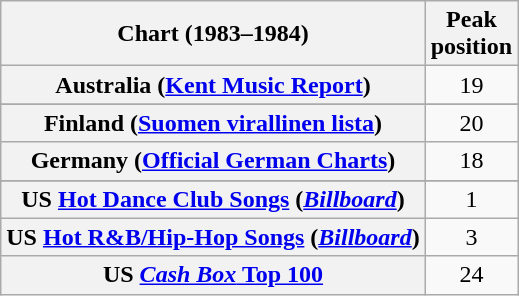<table class="wikitable sortable plainrowheaders" style="text-align:center;">
<tr>
<th scope="col">Chart (1983–1984)</th>
<th scope="col">Peak<br>position</th>
</tr>
<tr>
<th scope="row">Australia (<a href='#'>Kent Music Report</a>)</th>
<td>19</td>
</tr>
<tr>
</tr>
<tr>
</tr>
<tr>
<th scope="row">Finland (<a href='#'>Suomen virallinen lista</a>)</th>
<td>20</td>
</tr>
<tr>
<th scope="row">Germany (<a href='#'>Official German Charts</a>)</th>
<td>18</td>
</tr>
<tr>
</tr>
<tr>
</tr>
<tr>
</tr>
<tr>
</tr>
<tr>
</tr>
<tr>
</tr>
<tr>
</tr>
<tr>
<th scope="row">US <a href='#'>Hot Dance Club Songs</a> (<em><a href='#'>Billboard</a></em>)</th>
<td>1</td>
</tr>
<tr>
<th scope="row">US <a href='#'>Hot R&B/Hip-Hop Songs</a> (<em><a href='#'>Billboard</a></em>)</th>
<td>3</td>
</tr>
<tr>
<th scope="row">US <a href='#'><em>Cash Box</em> Top 100</a></th>
<td>24</td>
</tr>
</table>
